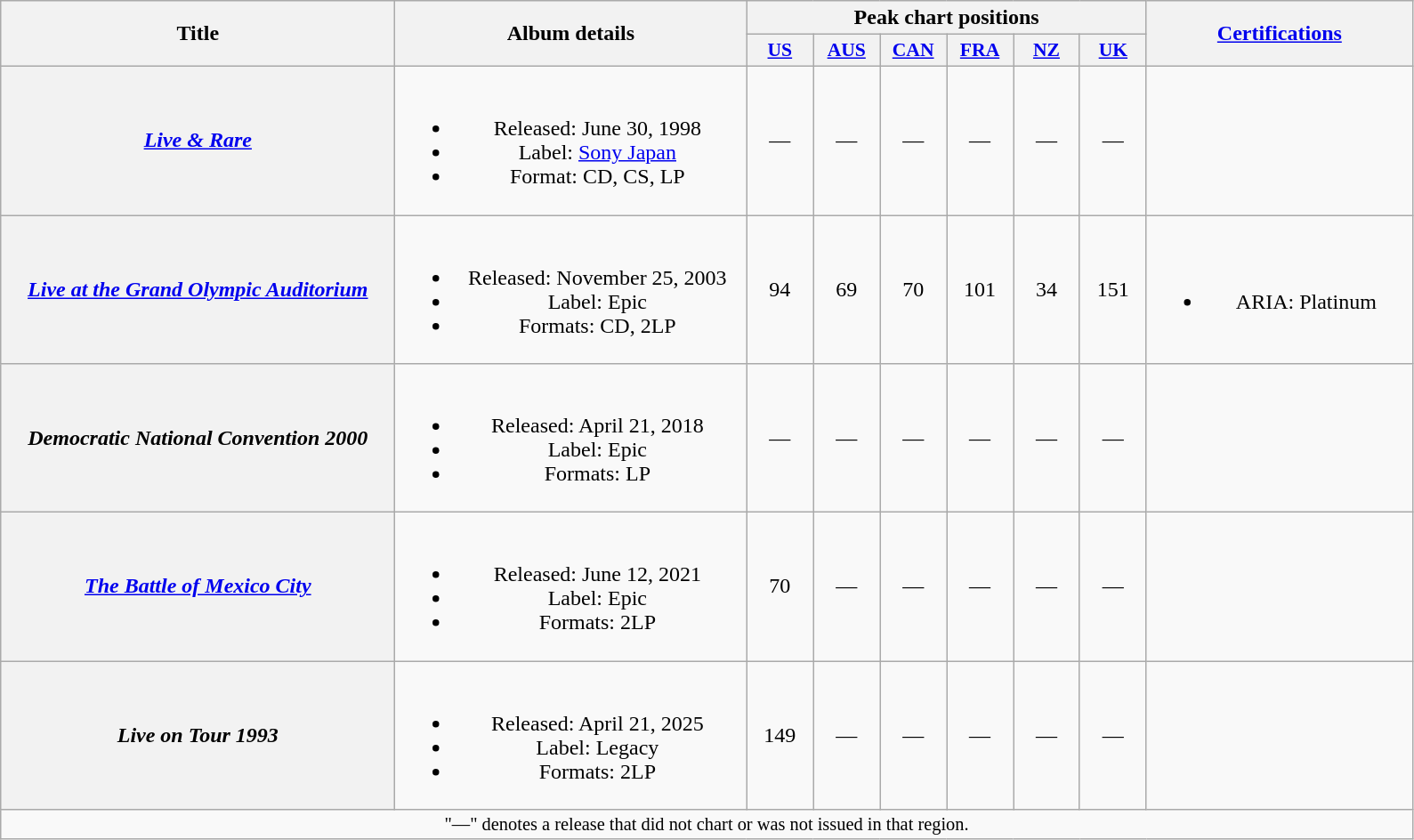<table class="wikitable plainrowheaders" style="text-align:center;">
<tr>
<th scope="col" rowspan="2" style="width:18em;">Title</th>
<th scope="col" rowspan="2" style="width:16em;">Album details</th>
<th scope="col" colspan="6">Peak chart positions</th>
<th scope="col" rowspan="2" style="width:12em;"><a href='#'>Certifications</a></th>
</tr>
<tr>
<th scope="col" style="width:3em;font-size:90%;"><a href='#'>US</a><br></th>
<th scope="col" style="width:3em;font-size:90%;"><a href='#'>AUS</a><br></th>
<th scope="col" style="width:3em;font-size:90%;"><a href='#'>CAN</a><br></th>
<th scope="col" style="width:3em;font-size:90%;"><a href='#'>FRA</a><br></th>
<th scope="col" style="width:3em;font-size:90%;"><a href='#'>NZ</a><br></th>
<th scope="col" style="width:3em;font-size:90%;"><a href='#'>UK</a><br></th>
</tr>
<tr>
<th scope="row"><em><a href='#'>Live & Rare</a></em></th>
<td><br><ul><li>Released: June 30, 1998</li><li>Label: <a href='#'>Sony Japan</a></li><li>Format: CD, CS, LP</li></ul></td>
<td>—</td>
<td>—</td>
<td>—</td>
<td>—</td>
<td>—</td>
<td>—</td>
<td></td>
</tr>
<tr>
<th scope="row"><em><a href='#'>Live at the Grand Olympic Auditorium</a></em></th>
<td><br><ul><li>Released: November 25, 2003</li><li>Label: Epic</li><li>Formats: CD, 2LP</li></ul></td>
<td>94</td>
<td>69</td>
<td>70</td>
<td>101</td>
<td>34</td>
<td>151</td>
<td><br><ul><li>ARIA: Platinum</li></ul></td>
</tr>
<tr>
<th scope="row"><em>Democratic National Convention 2000</em></th>
<td><br><ul><li>Released: April 21, 2018</li><li>Label: Epic</li><li>Formats: LP</li></ul></td>
<td>—</td>
<td>—</td>
<td>—</td>
<td>—</td>
<td>—</td>
<td>—</td>
<td></td>
</tr>
<tr>
<th scope="row"><em><a href='#'>The Battle of Mexico City</a></em></th>
<td><br><ul><li>Released: June 12, 2021</li><li>Label: Epic</li><li>Formats: 2LP</li></ul></td>
<td>70</td>
<td>—</td>
<td>—</td>
<td>—</td>
<td>—</td>
<td>—</td>
<td></td>
</tr>
<tr>
<th scope="row"><em>Live on Tour 1993</em></th>
<td><br><ul><li>Released: April 21, 2025</li><li>Label: Legacy</li><li>Formats: 2LP</li></ul></td>
<td>149</td>
<td>—</td>
<td>—</td>
<td>—</td>
<td>—</td>
<td>—</td>
<td></td>
</tr>
<tr>
<td colspan="9" style="font-size: 85%">"—" denotes a release that did not chart or was not issued in that region.</td>
</tr>
</table>
